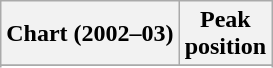<table class="wikitable plainrowheaders sortable" style="text-align:center;">
<tr>
<th scope="col">Chart (2002–03)</th>
<th scope="col">Peak<br>position</th>
</tr>
<tr>
</tr>
<tr>
</tr>
</table>
